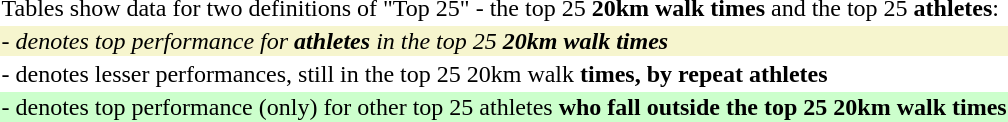<table style="wikitable">
<tr>
<td>Tables show data for two definitions of "Top 25" - the top 25 <strong>20km walk times</strong> and the top 25 <strong>athletes</strong>:</td>
</tr>
<tr>
<td style="background: #f6F5CE"><em>- denotes top performance for <strong>athletes</strong> in the top 25 <strong>20km walk times<strong><em></td>
</tr>
<tr>
<td></em>- denotes lesser performances, still in the top 25 </strong>20km walk<strong> times, by repeat athletes<em></td>
</tr>
<tr>
<td style="background: #CCFFCC"></em>- denotes top performance (only) for other top 25 </strong>athletes<strong> who fall outside the top 25 20km walk times<em></td>
</tr>
</table>
